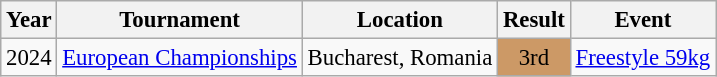<table class="wikitable" style="font-size:95%;">
<tr>
<th>Year</th>
<th>Tournament</th>
<th>Location</th>
<th>Result</th>
<th>Event</th>
</tr>
<tr>
<td>2024</td>
<td><a href='#'>European Championships</a></td>
<td>Bucharest, Romania</td>
<td align="center" bgcolor="cc9966">3rd</td>
<td><a href='#'>Freestyle 59kg</a></td>
</tr>
</table>
